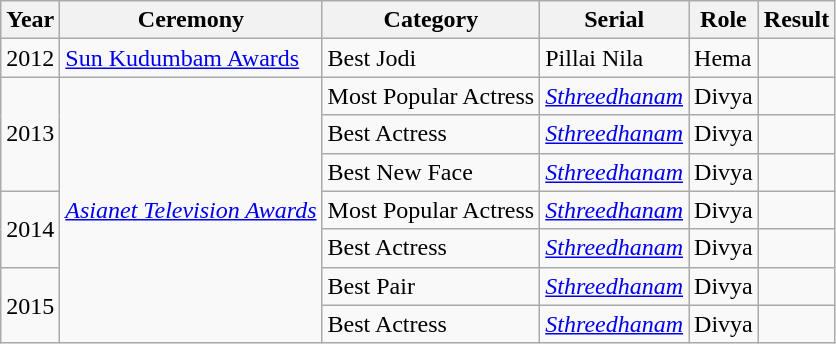<table class="wikitable plainrowheaders">
<tr>
<th scope="col">Year</th>
<th scope="col">Ceremony</th>
<th scope="col">Category</th>
<th scope="col">Serial</th>
<th scope="col">Role</th>
<th scope="col">Result</th>
</tr>
<tr>
<td rowspan="1">2012</td>
<td><a href='#'>Sun Kudumbam Awards</a></td>
<td>Best Jodi</td>
<td>Pillai Nila</td>
<td>Hema</td>
<td></td>
</tr>
<tr>
<td rowspan="3">2013</td>
<td rowspan="7"><em><a href='#'>Asianet Television Awards</a></em></td>
<td>Most Popular Actress</td>
<td><em><a href='#'>Sthreedhanam</a></em></td>
<td>Divya</td>
<td></td>
</tr>
<tr>
<td>Best Actress</td>
<td><em><a href='#'>Sthreedhanam</a></em></td>
<td>Divya</td>
<td></td>
</tr>
<tr>
<td>Best New Face</td>
<td><em><a href='#'>Sthreedhanam</a></em></td>
<td>Divya</td>
<td></td>
</tr>
<tr>
<td rowspan="2">2014</td>
<td>Most Popular Actress</td>
<td><em><a href='#'>Sthreedhanam</a></em></td>
<td>Divya</td>
<td></td>
</tr>
<tr>
<td>Best Actress</td>
<td><em><a href='#'>Sthreedhanam</a></em></td>
<td>Divya</td>
<td></td>
</tr>
<tr>
<td rowspan="2">2015</td>
<td>Best Pair</td>
<td><em><a href='#'>Sthreedhanam</a></em></td>
<td>Divya</td>
<td></td>
</tr>
<tr>
<td>Best Actress</td>
<td><em><a href='#'>Sthreedhanam</a></em></td>
<td>Divya</td>
<td></td>
</tr>
</table>
